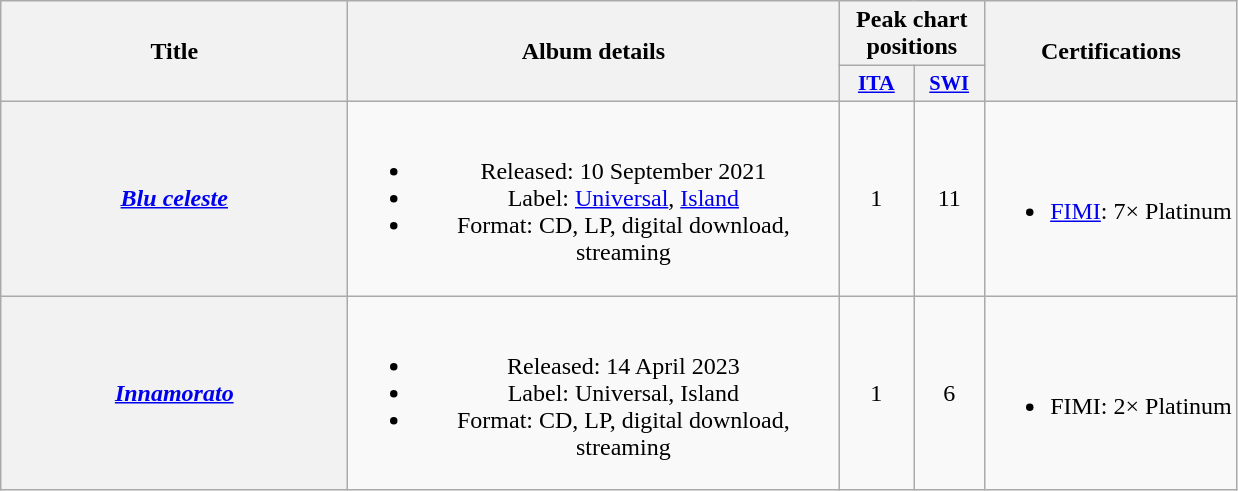<table class="wikitable plainrowheaders" style="text-align:center;">
<tr>
<th scope="col" rowspan="2" style="width:14em;">Title</th>
<th scope="col" rowspan="2" style="width:20em;">Album details</th>
<th scope="col" colspan="2">Peak chart positions</th>
<th scope="col" rowspan="2">Certifications</th>
</tr>
<tr>
<th scope="col" style="width:3em;font-size:90%;"><a href='#'>ITA</a><br></th>
<th scope="col" style="width:3em;font-size:85%;"><a href='#'>SWI</a><br></th>
</tr>
<tr>
<th scope="row"><em><a href='#'>Blu celeste</a></em></th>
<td><br><ul><li>Released: 10 September 2021</li><li>Label: <a href='#'>Universal</a>, <a href='#'>Island</a></li><li>Format: CD, LP, digital download, streaming</li></ul></td>
<td>1</td>
<td>11</td>
<td><br><ul><li><a href='#'>FIMI</a>: 7× Platinum</li></ul></td>
</tr>
<tr>
<th scope="row"><em><a href='#'>Innamorato</a></em></th>
<td><br><ul><li>Released: 14 April 2023</li><li>Label: Universal, Island</li><li>Format: CD, LP, digital download, streaming</li></ul></td>
<td>1</td>
<td>6</td>
<td><br><ul><li>FIMI: 2× Platinum</li></ul></td>
</tr>
</table>
